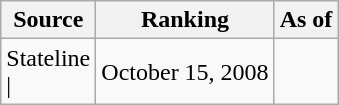<table class="wikitable" style="text-align:center">
<tr>
<th>Source</th>
<th>Ranking</th>
<th>As of</th>
</tr>
<tr>
<td align=left>Stateline<br>| </td>
<td>October 15, 2008</td>
</tr>
</table>
